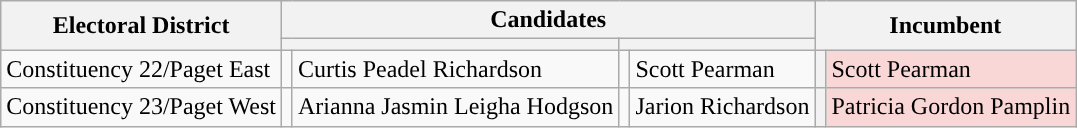<table class="wikitable">
<tr>
<th rowspan="2">Electoral District</th>
<th colspan="4">Candidates</th>
<th colspan="2" rowspan="2">Incumbent</th>
</tr>
<tr>
<th colspan="2" style="background:"><a href='#'></a></th>
<th colspan="2" style="background:"><a href='#'></a></th>
</tr>
<tr>
<td>Constituency 22/Paget East</td>
<td></td>
<td>Curtis Peadel Richardson</td>
<td></td>
<td>Scott Pearman</td>
<th style="background:"></th>
<td style="background:#F8D7D6;">Scott Pearman</td>
</tr>
<tr>
<td>Constituency 23/Paget West</td>
<td></td>
<td>Arianna Jasmin Leigha Hodgson</td>
<td></td>
<td>Jarion Richardson</td>
<th style="background:"></th>
<td style="background:#F8D7D6;">Patricia Gordon Pamplin</td>
</tr>
</table>
